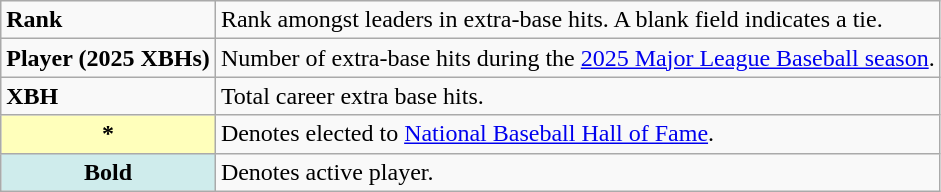<table class="wikitable" style="font-size:100%;">
<tr>
<td><strong>Rank</strong></td>
<td>Rank amongst leaders in extra-base hits. A blank field indicates a tie.</td>
</tr>
<tr>
<td><strong>Player (2025 XBHs)</strong></td>
<td>Number of extra-base hits during the <a href='#'>2025 Major League Baseball season</a>.</td>
</tr>
<tr>
<td><strong>XBH</strong></td>
<td>Total career extra base hits.</td>
</tr>
<tr>
<th scope="row" style="background-color:#ffffbb">*</th>
<td>Denotes elected to <a href='#'>National Baseball Hall of Fame</a>. <br></td>
</tr>
<tr>
<th scope="row" style="background:#cfecec;"><strong>Bold</strong></th>
<td>Denotes active player.<br></td>
</tr>
</table>
